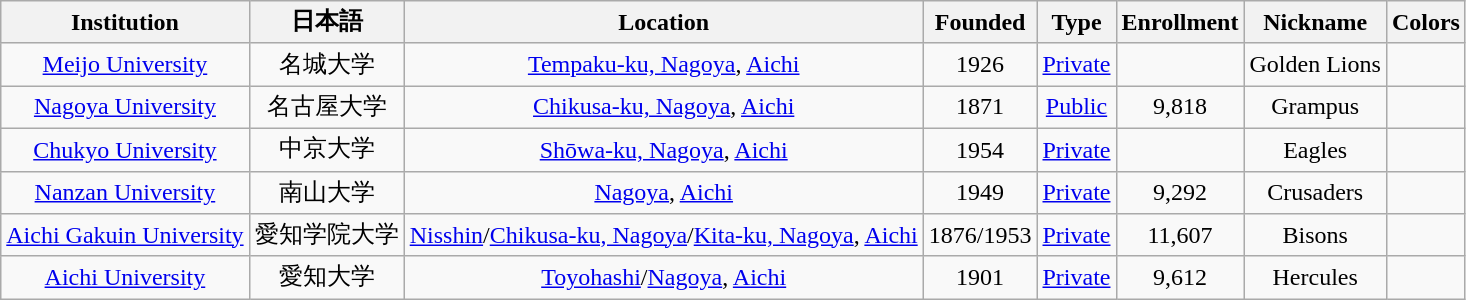<table class="wikitable sortable" style="text-align: center;">
<tr>
<th>Institution</th>
<th>日本語</th>
<th>Location</th>
<th>Founded</th>
<th>Type</th>
<th>Enrollment</th>
<th>Nickname</th>
<th>Colors</th>
</tr>
<tr>
<td><a href='#'>Meijo University</a></td>
<td>名城大学</td>
<td><a href='#'>Tempaku-ku, Nagoya</a>, <a href='#'>Aichi</a></td>
<td>1926</td>
<td><a href='#'>Private</a></td>
<td></td>
<td>Golden Lions</td>
<td></td>
</tr>
<tr>
<td><a href='#'>Nagoya University</a></td>
<td>名古屋大学</td>
<td><a href='#'>Chikusa-ku, Nagoya</a>, <a href='#'>Aichi</a></td>
<td>1871</td>
<td><a href='#'>Public</a></td>
<td>9,818</td>
<td>Grampus</td>
<td></td>
</tr>
<tr>
<td><a href='#'>Chukyo University</a></td>
<td>中京大学</td>
<td><a href='#'>Shōwa-ku, Nagoya</a>, <a href='#'>Aichi</a></td>
<td>1954</td>
<td><a href='#'>Private</a></td>
<td></td>
<td>Eagles</td>
<td></td>
</tr>
<tr>
<td><a href='#'>Nanzan University</a></td>
<td>南山大学</td>
<td><a href='#'>Nagoya</a>, <a href='#'>Aichi</a></td>
<td>1949</td>
<td><a href='#'>Private</a></td>
<td>9,292</td>
<td>Crusaders</td>
<td></td>
</tr>
<tr>
<td><a href='#'>Aichi Gakuin University</a></td>
<td>愛知学院大学</td>
<td><a href='#'>Nisshin</a>/<a href='#'>Chikusa-ku, Nagoya</a>/<a href='#'>Kita-ku, Nagoya</a>, <a href='#'>Aichi</a></td>
<td>1876/1953</td>
<td><a href='#'>Private</a></td>
<td>11,607</td>
<td>Bisons</td>
<td></td>
</tr>
<tr>
<td><a href='#'>Aichi University</a></td>
<td>愛知大学</td>
<td><a href='#'>Toyohashi</a>/<a href='#'>Nagoya</a>, <a href='#'>Aichi</a></td>
<td>1901</td>
<td><a href='#'>Private</a></td>
<td>9,612</td>
<td>Hercules</td>
<td></td>
</tr>
</table>
